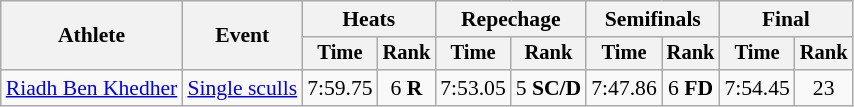<table class="wikitable" style="font-size:90%;">
<tr>
<th rowspan="2">Athlete</th>
<th rowspan="2">Event</th>
<th colspan="2">Heats</th>
<th colspan="2">Repechage</th>
<th colspan="2">Semifinals</th>
<th colspan="2">Final</th>
</tr>
<tr style="font-size:95%">
<th>Time</th>
<th>Rank</th>
<th>Time</th>
<th>Rank</th>
<th>Time</th>
<th>Rank</th>
<th>Time</th>
<th>Rank</th>
</tr>
<tr align=center>
<td align=left><a href='#'>Riadh Ben Khedher</a></td>
<td align=left><a href='#'>Single sculls</a></td>
<td>7:59.75</td>
<td>6 <strong>R</strong></td>
<td>7:53.05</td>
<td>5 <strong>SC/D</strong></td>
<td>7:47.86</td>
<td>6  <strong>FD</strong></td>
<td>7:54.45</td>
<td>23</td>
</tr>
</table>
